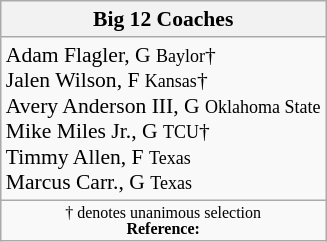<table class="wikitable" style="white-space:nowrap; font-size:90%;">
<tr>
<th>Big 12 Coaches</th>
</tr>
<tr ,>
<td>Adam Flagler, G <small>Baylor</small>†<br>Jalen Wilson, F <small>Kansas</small>†<br>Avery Anderson III, G <small>Oklahoma State</small><br>Mike Miles Jr., G <small>TCU</small>†<br>Timmy Allen, F <small>Texas</small><br>Marcus Carr., G <small>Texas</small></td>
</tr>
<tr>
<td colspan="4"  style="font-size:8pt; text-align:center;">† denotes unanimous selection<br><strong>Reference:</strong></td>
</tr>
</table>
